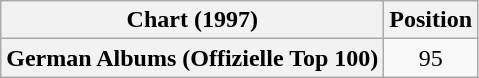<table class="wikitable plainrowheaders" style="text-align:center">
<tr>
<th>Chart (1997)</th>
<th>Position</th>
</tr>
<tr>
<th scope="row">German Albums (Offizielle Top 100)</th>
<td>95</td>
</tr>
</table>
